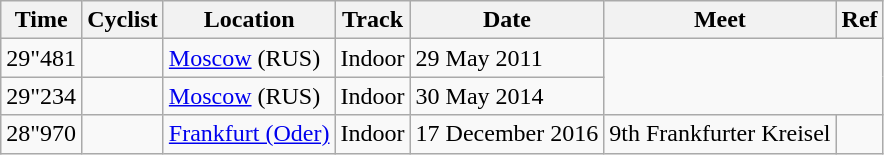<table class="wikitable">
<tr align="left">
<th>Time</th>
<th>Cyclist</th>
<th>Location</th>
<th>Track</th>
<th>Date</th>
<th>Meet</th>
<th>Ref</th>
</tr>
<tr>
<td>29"481</td>
<td></td>
<td><a href='#'>Moscow</a> (RUS)</td>
<td>Indoor</td>
<td>29 May 2011</td>
</tr>
<tr>
<td>29"234</td>
<td></td>
<td><a href='#'>Moscow</a> (RUS)</td>
<td>Indoor</td>
<td>30 May 2014</td>
</tr>
<tr>
<td>28"970</td>
<td></td>
<td><a href='#'>Frankfurt (Oder)</a></td>
<td>Indoor</td>
<td>17 December 2016</td>
<td>9th Frankfurter Kreisel</td>
<td></td>
</tr>
</table>
